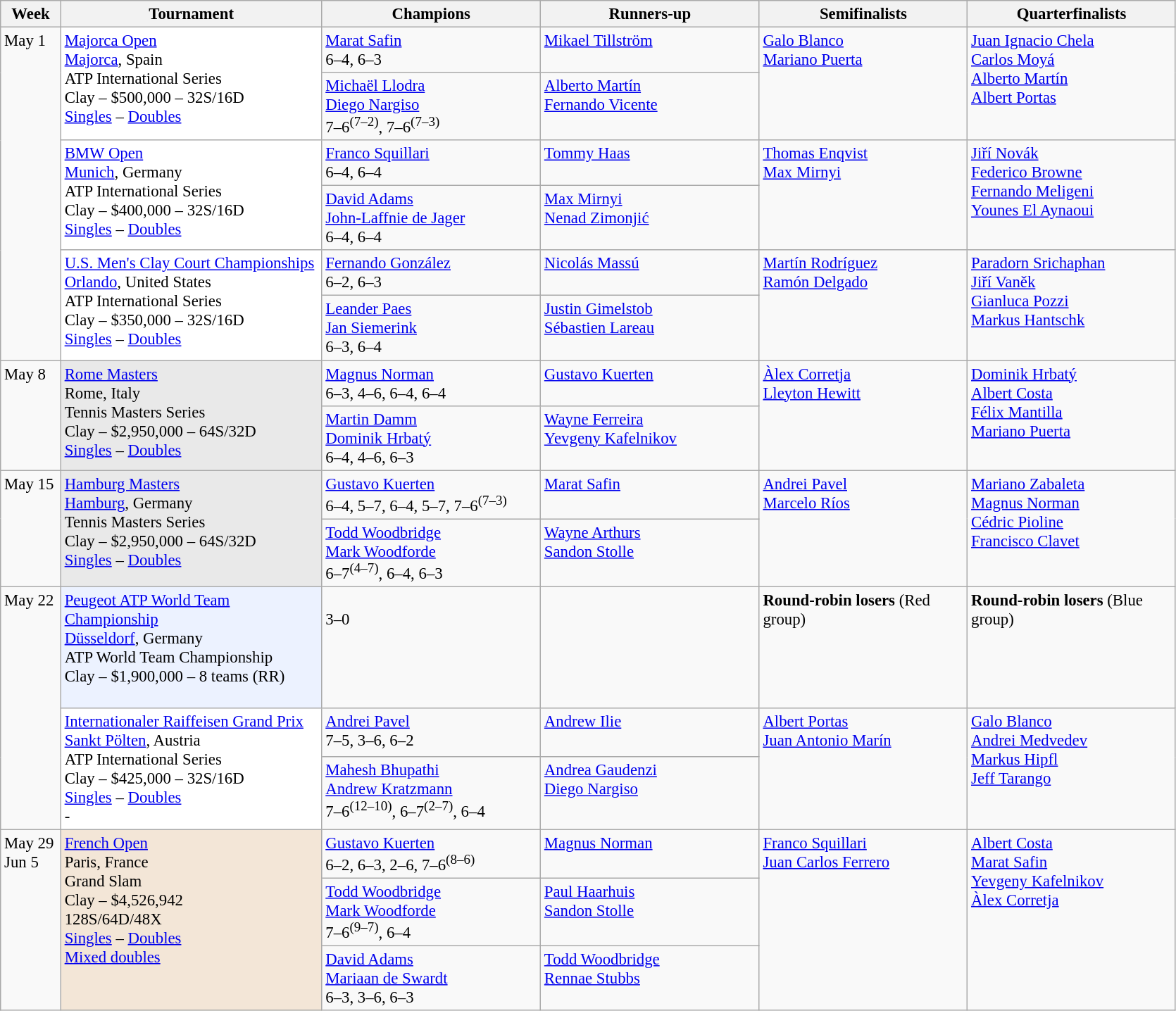<table class=wikitable style=font-size:95%>
<tr>
<th style="width:50px;">Week</th>
<th style="width:240px;">Tournament</th>
<th style="width:200px;">Champions</th>
<th style="width:200px;">Runners-up</th>
<th style="width:190px;">Semifinalists</th>
<th style="width:190px;">Quarterfinalists</th>
</tr>
<tr valign=top>
<td rowspan=6>May 1</td>
<td bgcolor=#ffffff rowspan=2><a href='#'>Majorca Open</a><br> <a href='#'>Majorca</a>, Spain<br>ATP International Series<br>Clay – $500,000 – 32S/16D<br><a href='#'>Singles</a> – <a href='#'>Doubles</a></td>
<td> <a href='#'>Marat Safin</a><br>6–4, 6–3</td>
<td> <a href='#'>Mikael Tillström</a></td>
<td rowspan=2> <a href='#'>Galo Blanco</a><br> <a href='#'>Mariano Puerta</a></td>
<td rowspan=2> <a href='#'>Juan Ignacio Chela</a><br> <a href='#'>Carlos Moyá</a><br> <a href='#'>Alberto Martín</a><br> <a href='#'>Albert Portas</a></td>
</tr>
<tr valign=top>
<td> <a href='#'>Michaël Llodra</a><br> <a href='#'>Diego Nargiso</a><br>7–6<sup>(7–2)</sup>, 7–6<sup>(7–3)</sup></td>
<td> <a href='#'>Alberto Martín</a><br> <a href='#'>Fernando Vicente</a></td>
</tr>
<tr valign=top>
<td bgcolor=#ffffff rowspan=2><a href='#'>BMW Open</a><br> <a href='#'>Munich</a>, Germany<br>ATP International Series<br>Clay – $400,000 – 32S/16D<br><a href='#'>Singles</a> – <a href='#'>Doubles</a></td>
<td> <a href='#'>Franco Squillari</a><br>6–4, 6–4</td>
<td> <a href='#'>Tommy Haas</a></td>
<td rowspan=2> <a href='#'>Thomas Enqvist</a><br> <a href='#'>Max Mirnyi</a></td>
<td rowspan=2> <a href='#'>Jiří Novák</a><br> <a href='#'>Federico Browne</a><br> <a href='#'>Fernando Meligeni</a><br> <a href='#'>Younes El Aynaoui</a></td>
</tr>
<tr valign=top>
<td> <a href='#'>David Adams</a><br> <a href='#'>John-Laffnie de Jager</a><br>6–4, 6–4</td>
<td> <a href='#'>Max Mirnyi</a><br> <a href='#'>Nenad Zimonjić</a></td>
</tr>
<tr valign=top>
<td bgcolor=#ffffff rowspan=2><a href='#'>U.S. Men's Clay Court Championships</a><br> <a href='#'>Orlando</a>, United States<br>ATP International Series<br>Clay – $350,000 – 32S/16D<br><a href='#'>Singles</a> – <a href='#'>Doubles</a></td>
<td> <a href='#'>Fernando González</a><br>6–2, 6–3</td>
<td> <a href='#'>Nicolás Massú</a></td>
<td rowspan=2> <a href='#'>Martín Rodríguez</a><br> <a href='#'>Ramón Delgado</a></td>
<td rowspan=2> <a href='#'>Paradorn Srichaphan</a><br> <a href='#'>Jiří Vaněk</a><br> <a href='#'>Gianluca Pozzi</a><br> <a href='#'>Markus Hantschk</a></td>
</tr>
<tr valign=top>
<td> <a href='#'>Leander Paes</a><br> <a href='#'>Jan Siemerink</a><br>6–3, 6–4</td>
<td> <a href='#'>Justin Gimelstob</a><br> <a href='#'>Sébastien Lareau</a></td>
</tr>
<tr valign=top>
<td rowspan=2>May 8</td>
<td style="background:#e9e9e9;" rowspan=2><a href='#'>Rome Masters</a><br> Rome, Italy<br>Tennis Masters Series<br>Clay – $2,950,000 – 64S/32D<br><a href='#'>Singles</a> – <a href='#'>Doubles</a></td>
<td> <a href='#'>Magnus Norman</a><br>6–3, 4–6, 6–4, 6–4</td>
<td> <a href='#'>Gustavo Kuerten</a></td>
<td rowspan=2> <a href='#'>Àlex Corretja</a><br> <a href='#'>Lleyton Hewitt</a></td>
<td rowspan=2> <a href='#'>Dominik Hrbatý</a><br> <a href='#'>Albert Costa</a><br> <a href='#'>Félix Mantilla</a><br> <a href='#'>Mariano Puerta</a></td>
</tr>
<tr valign=top>
<td> <a href='#'>Martin Damm</a><br> <a href='#'>Dominik Hrbatý</a><br>6–4, 4–6, 6–3</td>
<td> <a href='#'>Wayne Ferreira</a><br> <a href='#'>Yevgeny Kafelnikov</a></td>
</tr>
<tr valign=top>
<td rowspan=2>May 15</td>
<td style="background:#e9e9e9;" rowspan=2><a href='#'>Hamburg Masters</a><br> <a href='#'>Hamburg</a>, Germany<br>Tennis Masters Series<br>Clay – $2,950,000 – 64S/32D<br><a href='#'>Singles</a> – <a href='#'>Doubles</a></td>
<td> <a href='#'>Gustavo Kuerten</a><br>6–4, 5–7, 6–4, 5–7, 7–6<sup>(7–3)</sup></td>
<td> <a href='#'>Marat Safin</a></td>
<td rowspan=2> <a href='#'>Andrei Pavel</a><br> <a href='#'>Marcelo Ríos</a></td>
<td rowspan=2> <a href='#'>Mariano Zabaleta</a><br> <a href='#'>Magnus Norman</a><br> <a href='#'>Cédric Pioline</a><br> <a href='#'>Francisco Clavet</a></td>
</tr>
<tr valign=top>
<td> <a href='#'>Todd Woodbridge</a><br> <a href='#'>Mark Woodforde</a><br>6–7<sup>(4–7)</sup>, 6–4, 6–3</td>
<td> <a href='#'>Wayne Arthurs</a><br> <a href='#'>Sandon Stolle</a></td>
</tr>
<tr valign=top>
<td rowspan=3>May 22</td>
<td style="background:#ecf2ff;"  rowspan=1><a href='#'>Peugeot ATP World Team Championship</a><br> <a href='#'>Düsseldorf</a>, Germany<br>ATP World Team Championship<br>Clay – $1,900,000 – 8 teams (RR)<br><br></td>
<td><br>3–0</td>
<td></td>
<td><span><strong>Round-robin losers</strong> (Red group) <br></span><br><br></td>
<td><span><strong>Round-robin losers</strong> (Blue group) <br></span><br><br></td>
</tr>
<tr valign=top>
<td bgcolor=#ffffff rowspan=2><a href='#'>Internationaler Raiffeisen Grand Prix</a><br> <a href='#'>Sankt Pölten</a>, Austria<br>ATP International Series<br>Clay – $425,000 – 32S/16D<br><a href='#'>Singles</a> – <a href='#'>Doubles</a><br> - </td>
<td> <a href='#'>Andrei Pavel</a><br>7–5, 3–6, 6–2</td>
<td> <a href='#'>Andrew Ilie</a></td>
<td rowspan=2> <a href='#'>Albert Portas</a><br> <a href='#'>Juan Antonio Marín</a></td>
<td rowspan=2> <a href='#'>Galo Blanco</a><br> <a href='#'>Andrei Medvedev</a><br> <a href='#'>Markus Hipfl</a><br> <a href='#'>Jeff Tarango</a></td>
</tr>
<tr valign=top>
<td> <a href='#'>Mahesh Bhupathi</a><br> <a href='#'>Andrew Kratzmann</a><br>7–6<sup>(12–10)</sup>, 6–7<sup>(2–7)</sup>, 6–4</td>
<td> <a href='#'>Andrea Gaudenzi</a><br> <a href='#'>Diego Nargiso</a></td>
</tr>
<tr valign=top>
<td rowspan=3>May 29<br>Jun 5</td>
<td style="background:#f3e6d7;" rowspan=3><a href='#'>French Open</a><br> Paris, France<br>Grand Slam<br>Clay – $4,526,942<br>128S/64D/48X<br><a href='#'>Singles</a> – <a href='#'>Doubles</a> <br> <a href='#'>Mixed doubles</a></td>
<td> <a href='#'>Gustavo Kuerten</a><br>6–2, 6–3, 2–6, 7–6<sup>(8–6)</sup></td>
<td> <a href='#'>Magnus Norman</a></td>
<td rowspan=3> <a href='#'>Franco Squillari</a><br> <a href='#'>Juan Carlos Ferrero</a></td>
<td rowspan=3> <a href='#'>Albert Costa</a><br> <a href='#'>Marat Safin</a><br> <a href='#'>Yevgeny Kafelnikov</a><br> <a href='#'>Àlex Corretja</a></td>
</tr>
<tr valign=top>
<td> <a href='#'>Todd Woodbridge</a><br> <a href='#'>Mark Woodforde</a><br>7–6<sup>(9–7)</sup>, 6–4</td>
<td> <a href='#'>Paul Haarhuis</a><br> <a href='#'>Sandon Stolle</a></td>
</tr>
<tr valign=top>
<td> <a href='#'>David Adams</a><br> <a href='#'>Mariaan de Swardt</a><br>6–3, 3–6, 6–3</td>
<td> <a href='#'>Todd Woodbridge</a><br> <a href='#'>Rennae Stubbs</a></td>
</tr>
</table>
